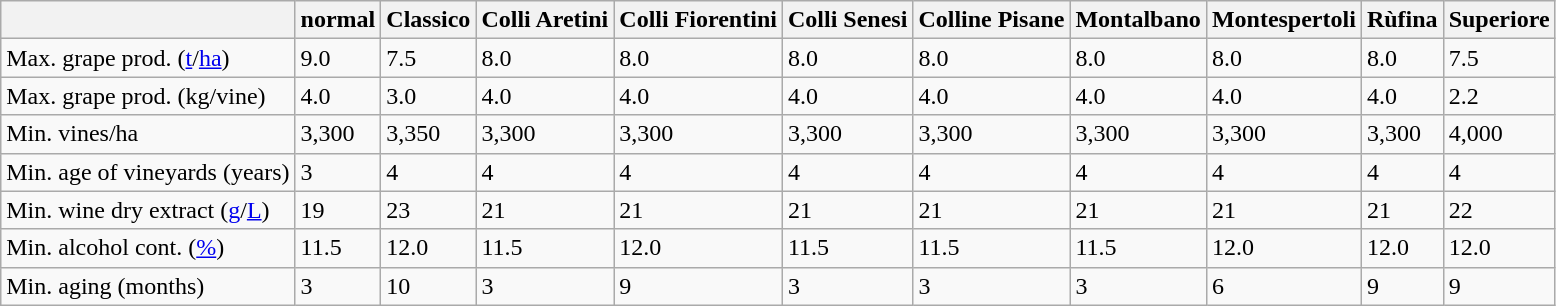<table class="wikitable">
<tr>
<th></th>
<th>normal</th>
<th>Classico</th>
<th>Colli Aretini</th>
<th>Colli Fiorentini</th>
<th>Colli Senesi</th>
<th>Colline Pisane</th>
<th>Montalbano</th>
<th>Montespertoli</th>
<th>Rùfina</th>
<th>Superiore</th>
</tr>
<tr>
<td>Max. grape prod. (<a href='#'>t</a>/<a href='#'>ha</a>)</td>
<td>9.0</td>
<td>7.5</td>
<td>8.0</td>
<td>8.0</td>
<td>8.0</td>
<td>8.0</td>
<td>8.0</td>
<td>8.0</td>
<td>8.0</td>
<td>7.5</td>
</tr>
<tr>
<td>Max. grape prod. (kg/vine)</td>
<td>4.0</td>
<td>3.0</td>
<td>4.0</td>
<td>4.0</td>
<td>4.0</td>
<td>4.0</td>
<td>4.0</td>
<td>4.0</td>
<td>4.0</td>
<td>2.2</td>
</tr>
<tr>
<td>Min. vines/ha</td>
<td>3,300</td>
<td>3,350</td>
<td>3,300</td>
<td>3,300</td>
<td>3,300</td>
<td>3,300</td>
<td>3,300</td>
<td>3,300</td>
<td>3,300</td>
<td>4,000</td>
</tr>
<tr>
<td>Min. age of vineyards (years)</td>
<td>3</td>
<td>4</td>
<td>4</td>
<td>4</td>
<td>4</td>
<td>4</td>
<td>4</td>
<td>4</td>
<td>4</td>
<td>4</td>
</tr>
<tr>
<td>Min. wine dry extract (<a href='#'>g</a>/<a href='#'>L</a>)</td>
<td>19</td>
<td>23</td>
<td>21</td>
<td>21</td>
<td>21</td>
<td>21</td>
<td>21</td>
<td>21</td>
<td>21</td>
<td>22</td>
</tr>
<tr>
<td>Min. alcohol cont. (<a href='#'>%</a>)</td>
<td>11.5</td>
<td>12.0</td>
<td>11.5</td>
<td>12.0</td>
<td>11.5</td>
<td>11.5</td>
<td>11.5</td>
<td>12.0</td>
<td>12.0</td>
<td>12.0</td>
</tr>
<tr>
<td>Min. aging (months)</td>
<td>3</td>
<td>10</td>
<td>3</td>
<td>9</td>
<td>3</td>
<td>3</td>
<td>3</td>
<td>6</td>
<td>9</td>
<td>9</td>
</tr>
</table>
